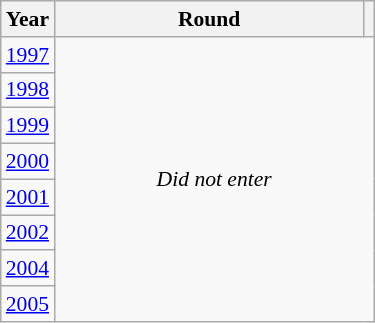<table class="wikitable" style="text-align: center; font-size:90%">
<tr>
<th>Year</th>
<th style="width:200px">Round</th>
<th></th>
</tr>
<tr>
<td><a href='#'>1997</a></td>
<td colspan="2" rowspan="8"><em>Did not enter</em></td>
</tr>
<tr>
<td><a href='#'>1998</a></td>
</tr>
<tr>
<td><a href='#'>1999</a></td>
</tr>
<tr>
<td><a href='#'>2000</a></td>
</tr>
<tr>
<td><a href='#'>2001</a></td>
</tr>
<tr>
<td><a href='#'>2002</a></td>
</tr>
<tr>
<td><a href='#'>2004</a></td>
</tr>
<tr>
<td><a href='#'>2005</a></td>
</tr>
</table>
